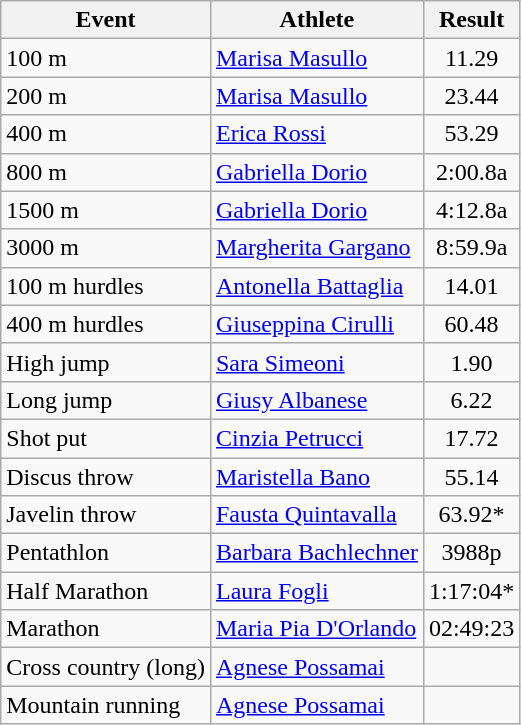<table class="wikitable" style=""width:18em; font-size:90%; text-align:left;">
<tr>
<th>Event</th>
<th>Athlete</th>
<th>Result</th>
</tr>
<tr>
<td>100 m</td>
<td><a href='#'>Marisa Masullo</a></td>
<td align=center>11.29</td>
</tr>
<tr>
<td>200 m</td>
<td><a href='#'>Marisa Masullo</a></td>
<td align=center>23.44</td>
</tr>
<tr>
<td>400 m</td>
<td><a href='#'>Erica Rossi</a></td>
<td align=center>53.29</td>
</tr>
<tr>
<td>800 m</td>
<td><a href='#'>Gabriella Dorio</a></td>
<td align=center>2:00.8a</td>
</tr>
<tr>
<td>1500 m</td>
<td><a href='#'>Gabriella Dorio</a></td>
<td align=center>4:12.8a</td>
</tr>
<tr>
<td>3000 m</td>
<td><a href='#'>Margherita Gargano</a></td>
<td align=center>8:59.9a</td>
</tr>
<tr>
<td>100 m hurdles</td>
<td><a href='#'>Antonella Battaglia</a></td>
<td align=center>14.01</td>
</tr>
<tr>
<td>400 m hurdles</td>
<td><a href='#'>Giuseppina Cirulli</a></td>
<td align=center>60.48</td>
</tr>
<tr>
<td>High jump</td>
<td><a href='#'>Sara Simeoni</a></td>
<td align=center>1.90</td>
</tr>
<tr>
<td>Long jump</td>
<td><a href='#'>Giusy Albanese</a></td>
<td align=center>6.22</td>
</tr>
<tr>
<td>Shot put</td>
<td><a href='#'>Cinzia Petrucci</a></td>
<td align=center>17.72</td>
</tr>
<tr>
<td>Discus throw</td>
<td><a href='#'>Maristella Bano</a></td>
<td align=center>55.14</td>
</tr>
<tr>
<td>Javelin throw</td>
<td><a href='#'>Fausta Quintavalla</a></td>
<td align=center>63.92*</td>
</tr>
<tr>
<td>Pentathlon</td>
<td><a href='#'>Barbara Bachlechner</a></td>
<td align=center>3988p</td>
</tr>
<tr>
<td>Half Marathon</td>
<td><a href='#'>Laura Fogli</a></td>
<td align=center>1:17:04*</td>
</tr>
<tr>
<td>Marathon</td>
<td><a href='#'>Maria Pia D'Orlando</a></td>
<td align=center>02:49:23</td>
</tr>
<tr>
<td>Cross country (long)</td>
<td><a href='#'>Agnese Possamai</a></td>
<td align=center></td>
</tr>
<tr>
<td>Mountain running</td>
<td><a href='#'>Agnese Possamai</a></td>
<td align=center></td>
</tr>
</table>
